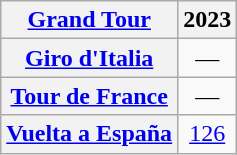<table class="wikitable plainrowheaders">
<tr>
<th scope="col"><a href='#'>Grand Tour</a></th>
<th scope="col">2023</th>
</tr>
<tr style="text-align:center;">
<th scope="row"> <a href='#'>Giro d'Italia</a></th>
<td>—</td>
</tr>
<tr style="text-align:center;">
<th scope="row"> <a href='#'>Tour de France</a></th>
<td>—</td>
</tr>
<tr style="text-align:center;">
<th scope="row"> <a href='#'>Vuelta a España</a></th>
<td><a href='#'>126</a></td>
</tr>
</table>
